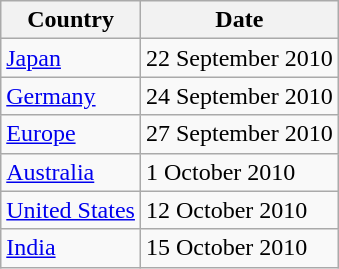<table class="wikitable">
<tr>
<th>Country</th>
<th>Date</th>
</tr>
<tr>
<td><a href='#'>Japan</a></td>
<td>22 September 2010</td>
</tr>
<tr>
<td><a href='#'>Germany</a></td>
<td>24 September 2010</td>
</tr>
<tr>
<td><a href='#'>Europe</a></td>
<td>27 September 2010</td>
</tr>
<tr>
<td><a href='#'>Australia</a></td>
<td>1 October 2010</td>
</tr>
<tr>
<td><a href='#'>United States</a></td>
<td>12 October 2010</td>
</tr>
<tr>
<td><a href='#'>India</a></td>
<td>15 October 2010</td>
</tr>
</table>
